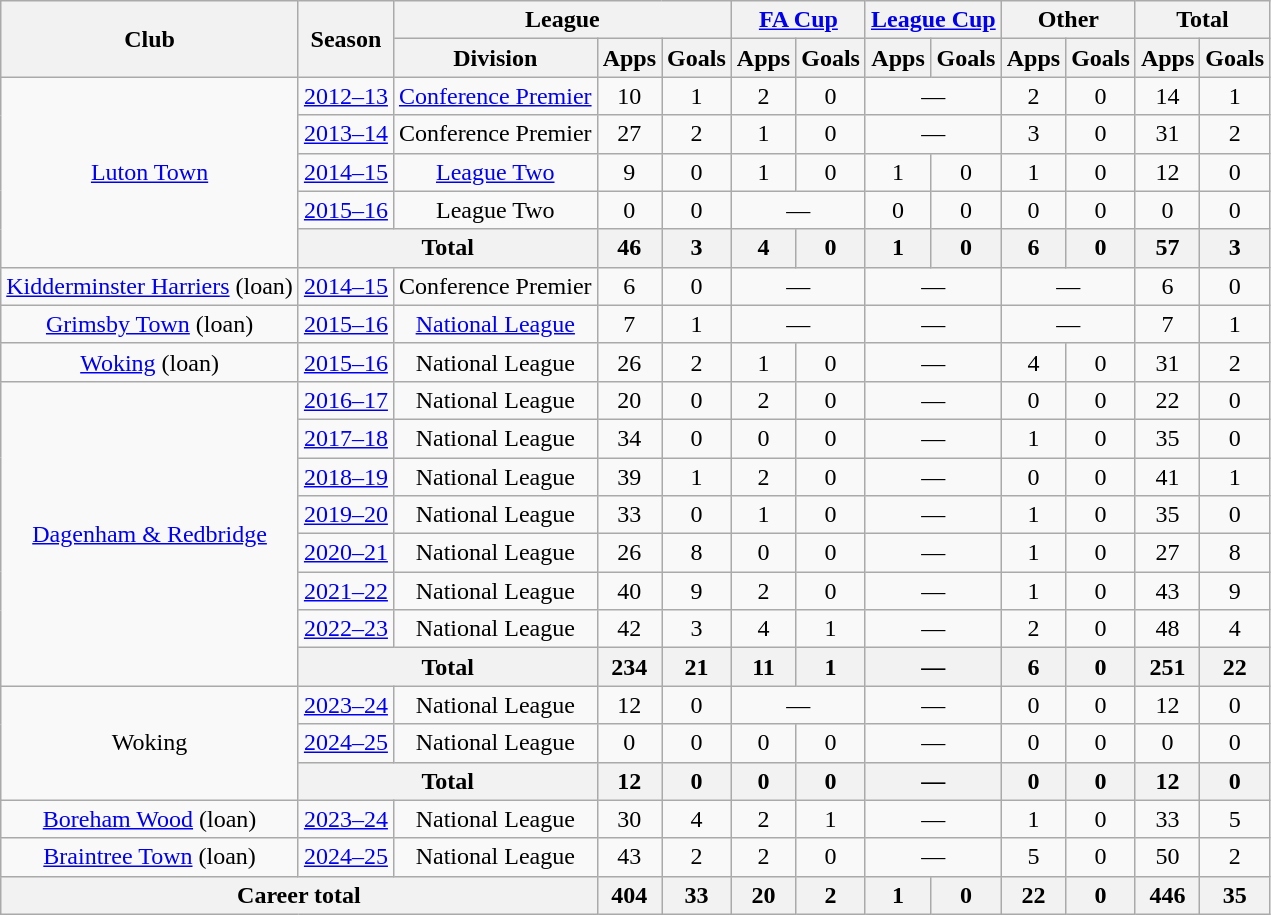<table class=wikitable style=text-align:center>
<tr>
<th rowspan=2>Club</th>
<th rowspan=2>Season</th>
<th colspan=3>League</th>
<th colspan=2><a href='#'>FA Cup</a></th>
<th colspan=2><a href='#'>League Cup</a></th>
<th colspan=2>Other</th>
<th colspan=2>Total</th>
</tr>
<tr>
<th>Division</th>
<th>Apps</th>
<th>Goals</th>
<th>Apps</th>
<th>Goals</th>
<th>Apps</th>
<th>Goals</th>
<th>Apps</th>
<th>Goals</th>
<th>Apps</th>
<th>Goals</th>
</tr>
<tr>
<td rowspan=5><a href='#'>Luton Town</a></td>
<td><a href='#'>2012–13</a></td>
<td><a href='#'>Conference Premier</a></td>
<td>10</td>
<td>1</td>
<td>2</td>
<td>0</td>
<td colspan=2>—</td>
<td>2</td>
<td>0</td>
<td>14</td>
<td>1</td>
</tr>
<tr>
<td><a href='#'>2013–14</a></td>
<td>Conference Premier</td>
<td>27</td>
<td>2</td>
<td>1</td>
<td>0</td>
<td colspan=2>—</td>
<td>3</td>
<td>0</td>
<td>31</td>
<td>2</td>
</tr>
<tr>
<td><a href='#'>2014–15</a></td>
<td><a href='#'>League Two</a></td>
<td>9</td>
<td>0</td>
<td>1</td>
<td>0</td>
<td>1</td>
<td>0</td>
<td>1</td>
<td>0</td>
<td>12</td>
<td>0</td>
</tr>
<tr>
<td><a href='#'>2015–16</a></td>
<td>League Two</td>
<td>0</td>
<td>0</td>
<td colspan=2>—</td>
<td>0</td>
<td>0</td>
<td>0</td>
<td>0</td>
<td>0</td>
<td>0</td>
</tr>
<tr>
<th colspan=2>Total</th>
<th>46</th>
<th>3</th>
<th>4</th>
<th>0</th>
<th>1</th>
<th>0</th>
<th>6</th>
<th>0</th>
<th>57</th>
<th>3</th>
</tr>
<tr>
<td><a href='#'>Kidderminster Harriers</a> (loan)</td>
<td><a href='#'>2014–15</a></td>
<td>Conference Premier</td>
<td>6</td>
<td>0</td>
<td colspan=2>—</td>
<td colspan=2>—</td>
<td colspan=2>—</td>
<td>6</td>
<td>0</td>
</tr>
<tr>
<td><a href='#'>Grimsby Town</a> (loan)</td>
<td><a href='#'>2015–16</a></td>
<td><a href='#'>National League</a></td>
<td>7</td>
<td>1</td>
<td colspan=2>—</td>
<td colspan=2>—</td>
<td colspan=2>—</td>
<td>7</td>
<td>1</td>
</tr>
<tr>
<td><a href='#'>Woking</a> (loan)</td>
<td><a href='#'>2015–16</a></td>
<td>National League</td>
<td>26</td>
<td>2</td>
<td>1</td>
<td>0</td>
<td colspan=2>—</td>
<td>4</td>
<td>0</td>
<td>31</td>
<td>2</td>
</tr>
<tr>
<td rowspan=8><a href='#'>Dagenham & Redbridge</a></td>
<td><a href='#'>2016–17</a></td>
<td>National League</td>
<td>20</td>
<td>0</td>
<td>2</td>
<td>0</td>
<td colspan=2>—</td>
<td>0</td>
<td>0</td>
<td>22</td>
<td>0</td>
</tr>
<tr>
<td><a href='#'>2017–18</a></td>
<td>National League</td>
<td>34</td>
<td>0</td>
<td>0</td>
<td>0</td>
<td colspan=2>—</td>
<td>1</td>
<td>0</td>
<td>35</td>
<td>0</td>
</tr>
<tr>
<td><a href='#'>2018–19</a></td>
<td>National League</td>
<td>39</td>
<td>1</td>
<td>2</td>
<td>0</td>
<td colspan=2>—</td>
<td>0</td>
<td>0</td>
<td>41</td>
<td>1</td>
</tr>
<tr>
<td><a href='#'>2019–20</a></td>
<td>National League</td>
<td>33</td>
<td>0</td>
<td>1</td>
<td>0</td>
<td colspan=2>—</td>
<td>1</td>
<td>0</td>
<td>35</td>
<td>0</td>
</tr>
<tr>
<td><a href='#'>2020–21</a></td>
<td>National League</td>
<td>26</td>
<td>8</td>
<td>0</td>
<td>0</td>
<td colspan=2>—</td>
<td>1</td>
<td>0</td>
<td>27</td>
<td>8</td>
</tr>
<tr>
<td><a href='#'>2021–22</a></td>
<td>National League</td>
<td>40</td>
<td>9</td>
<td>2</td>
<td>0</td>
<td colspan=2>—</td>
<td>1</td>
<td>0</td>
<td>43</td>
<td>9</td>
</tr>
<tr>
<td><a href='#'>2022–23</a></td>
<td>National League</td>
<td>42</td>
<td>3</td>
<td>4</td>
<td>1</td>
<td colspan=2>—</td>
<td>2</td>
<td>0</td>
<td>48</td>
<td>4</td>
</tr>
<tr>
<th colspan=2>Total</th>
<th>234</th>
<th>21</th>
<th>11</th>
<th>1</th>
<th colspan=2>—</th>
<th>6</th>
<th>0</th>
<th>251</th>
<th>22</th>
</tr>
<tr>
<td rowspan="3">Woking</td>
<td><a href='#'>2023–24</a></td>
<td>National League</td>
<td>12</td>
<td>0</td>
<td colspan=2>—</td>
<td colspan=2>—</td>
<td>0</td>
<td>0</td>
<td>12</td>
<td>0</td>
</tr>
<tr>
<td><a href='#'>2024–25</a></td>
<td>National League</td>
<td>0</td>
<td>0</td>
<td>0</td>
<td>0</td>
<td colspan="2">—</td>
<td>0</td>
<td>0</td>
<td>0</td>
<td>0</td>
</tr>
<tr>
<th colspan="2">Total</th>
<th>12</th>
<th>0</th>
<th>0</th>
<th>0</th>
<th colspan="2">—</th>
<th>0</th>
<th>0</th>
<th>12</th>
<th>0</th>
</tr>
<tr>
<td><a href='#'>Boreham Wood</a> (loan)</td>
<td><a href='#'>2023–24</a></td>
<td>National League</td>
<td>30</td>
<td>4</td>
<td>2</td>
<td>1</td>
<td colspan=2>—</td>
<td>1</td>
<td>0</td>
<td>33</td>
<td>5</td>
</tr>
<tr>
<td><a href='#'>Braintree Town</a> (loan)</td>
<td><a href='#'>2024–25</a></td>
<td>National League</td>
<td>43</td>
<td>2</td>
<td>2</td>
<td>0</td>
<td colspan=2>—</td>
<td>5</td>
<td>0</td>
<td>50</td>
<td>2</td>
</tr>
<tr>
<th colspan=3>Career total</th>
<th>404</th>
<th>33</th>
<th>20</th>
<th>2</th>
<th>1</th>
<th>0</th>
<th>22</th>
<th>0</th>
<th>446</th>
<th>35</th>
</tr>
</table>
